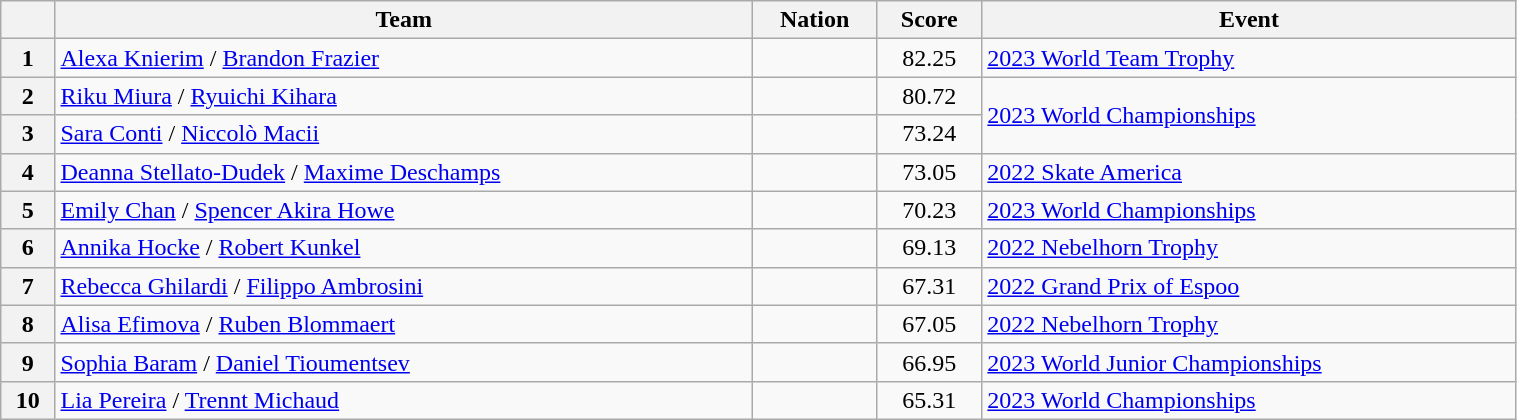<table class="wikitable sortable" style="text-align:left; width:80%">
<tr>
<th scope="col"></th>
<th scope="col">Team</th>
<th scope="col">Nation</th>
<th scope="col">Score</th>
<th scope="col">Event</th>
</tr>
<tr>
<th scope="row">1</th>
<td><a href='#'>Alexa Knierim</a> / <a href='#'>Brandon Frazier</a></td>
<td></td>
<td style="text-align:center;">82.25</td>
<td><a href='#'>2023 World Team Trophy</a></td>
</tr>
<tr>
<th scope="row">2</th>
<td><a href='#'>Riku Miura</a> / <a href='#'>Ryuichi Kihara</a></td>
<td></td>
<td style="text-align:center;">80.72</td>
<td rowspan="2"><a href='#'>2023 World Championships</a></td>
</tr>
<tr>
<th scope="row">3</th>
<td><a href='#'>Sara Conti</a> / <a href='#'>Niccolò Macii</a></td>
<td></td>
<td style="text-align:center;">73.24</td>
</tr>
<tr>
<th scope="row">4</th>
<td><a href='#'>Deanna Stellato-Dudek</a> / <a href='#'>Maxime Deschamps</a></td>
<td></td>
<td style="text-align:center;">73.05</td>
<td><a href='#'>2022 Skate America</a></td>
</tr>
<tr>
<th scope="row">5</th>
<td><a href='#'>Emily Chan</a> / <a href='#'>Spencer Akira Howe</a></td>
<td></td>
<td style="text-align:center;">70.23</td>
<td><a href='#'>2023 World Championships</a></td>
</tr>
<tr>
<th scope="row">6</th>
<td><a href='#'>Annika Hocke</a> / <a href='#'>Robert Kunkel</a></td>
<td></td>
<td style="text-align:center;">69.13</td>
<td><a href='#'>2022 Nebelhorn Trophy</a></td>
</tr>
<tr>
<th scope="row">7</th>
<td><a href='#'>Rebecca Ghilardi</a> / <a href='#'>Filippo Ambrosini</a></td>
<td></td>
<td style="text-align:center;">67.31</td>
<td><a href='#'>2022 Grand Prix of Espoo</a></td>
</tr>
<tr>
<th scope="row">8</th>
<td><a href='#'>Alisa Efimova</a> / <a href='#'>Ruben Blommaert</a></td>
<td></td>
<td style="text-align:center;">67.05</td>
<td><a href='#'>2022 Nebelhorn Trophy</a></td>
</tr>
<tr>
<th scope="row">9</th>
<td><a href='#'>Sophia Baram</a> / <a href='#'>Daniel Tioumentsev</a></td>
<td></td>
<td style="text-align:center;">66.95</td>
<td><a href='#'>2023 World Junior Championships</a></td>
</tr>
<tr>
<th scope="row">10</th>
<td><a href='#'>Lia Pereira</a> / <a href='#'>Trennt Michaud</a></td>
<td></td>
<td style="text-align:center;">65.31</td>
<td><a href='#'>2023 World Championships</a></td>
</tr>
</table>
